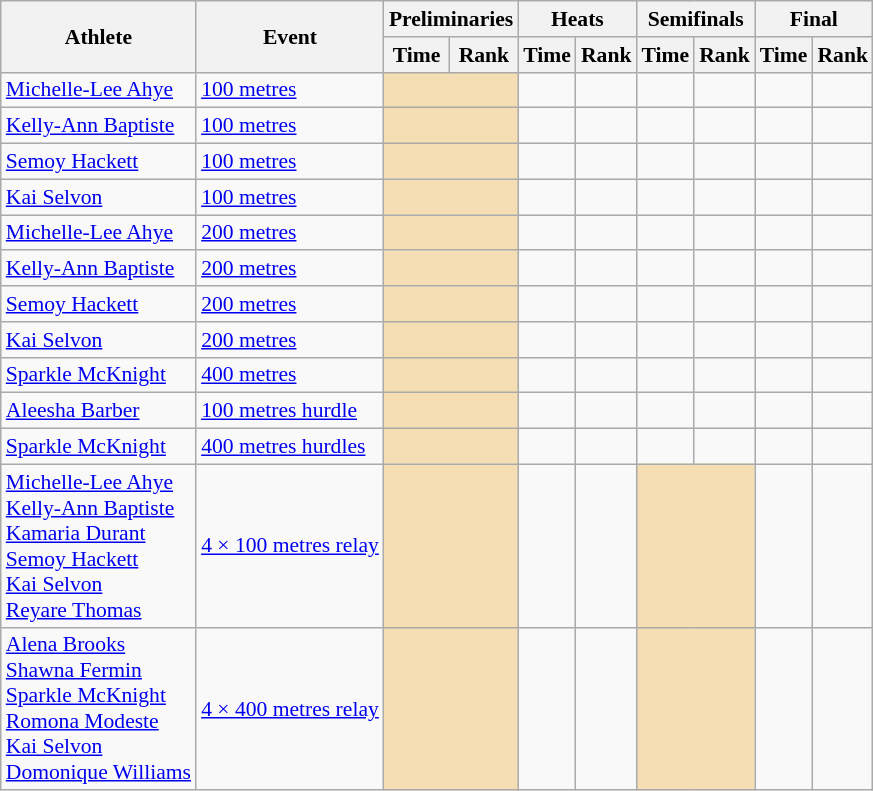<table class=wikitable style="font-size:90%;">
<tr>
<th rowspan="2">Athlete</th>
<th rowspan="2">Event</th>
<th colspan="2">Preliminaries</th>
<th colspan="2">Heats</th>
<th colspan="2">Semifinals</th>
<th colspan="2">Final</th>
</tr>
<tr>
<th>Time</th>
<th>Rank</th>
<th>Time</th>
<th>Rank</th>
<th>Time</th>
<th>Rank</th>
<th>Time</th>
<th>Rank</th>
</tr>
<tr style="border-top: single;">
<td><a href='#'>Michelle-Lee Ahye</a></td>
<td><a href='#'>100 metres</a></td>
<td colspan= 2 bgcolor="wheat"></td>
<td align=center></td>
<td align=center></td>
<td align=center></td>
<td align=center></td>
<td align=center></td>
<td align=center></td>
</tr>
<tr style="border-top: single;">
<td><a href='#'>Kelly-Ann Baptiste</a></td>
<td><a href='#'>100 metres</a></td>
<td colspan= 2 bgcolor="wheat"></td>
<td align=center></td>
<td align=center></td>
<td align=center></td>
<td align=center></td>
<td align=center></td>
<td align=center></td>
</tr>
<tr style="border-top: single;">
<td><a href='#'>Semoy Hackett</a></td>
<td><a href='#'>100 metres</a></td>
<td colspan= 2 bgcolor="wheat"></td>
<td align=center></td>
<td align=center></td>
<td align=center></td>
<td align=center></td>
<td align=center></td>
<td align=center></td>
</tr>
<tr style="border-top: single;">
<td><a href='#'>Kai Selvon</a></td>
<td><a href='#'>100 metres</a></td>
<td colspan= 2 bgcolor="wheat"></td>
<td align=center></td>
<td align=center></td>
<td align=center></td>
<td align=center></td>
<td align=center></td>
<td align=center></td>
</tr>
<tr style="border-top: single;">
<td><a href='#'>Michelle-Lee Ahye</a></td>
<td><a href='#'>200 metres</a></td>
<td colspan= 2 bgcolor="wheat"></td>
<td align=center></td>
<td align=center></td>
<td align=center></td>
<td align=center></td>
<td align=center></td>
<td align=center></td>
</tr>
<tr style="border-top: single;">
<td><a href='#'>Kelly-Ann Baptiste</a></td>
<td><a href='#'>200 metres</a></td>
<td colspan= 2 bgcolor="wheat"></td>
<td align=center></td>
<td align=center></td>
<td align=center></td>
<td align=center></td>
<td align=center></td>
<td align=center></td>
</tr>
<tr style="border-top: single;">
<td><a href='#'>Semoy Hackett</a></td>
<td><a href='#'>200 metres</a></td>
<td colspan= 2 bgcolor="wheat"></td>
<td align=center></td>
<td align=center></td>
<td align=center></td>
<td align=center></td>
<td align=center></td>
<td align=center></td>
</tr>
<tr style="border-top: single;">
<td><a href='#'>Kai Selvon</a></td>
<td><a href='#'>200 metres</a></td>
<td colspan= 2 bgcolor="wheat"></td>
<td align=center></td>
<td align=center></td>
<td align=center></td>
<td align=center></td>
<td align=center></td>
<td align=center></td>
</tr>
<tr style="border-top: single;">
<td><a href='#'>Sparkle McKnight</a></td>
<td><a href='#'>400 metres</a></td>
<td colspan= 2 bgcolor="wheat"></td>
<td align=center></td>
<td align=center></td>
<td align=center></td>
<td align=center></td>
<td align=center></td>
<td align=center></td>
</tr>
<tr style="border-top: single;">
<td><a href='#'>Aleesha Barber</a></td>
<td><a href='#'>100 metres hurdle</a></td>
<td colspan= 2 bgcolor="wheat"></td>
<td align=center></td>
<td align=center></td>
<td align=center></td>
<td align=center></td>
<td align=center></td>
<td align=center></td>
</tr>
<tr style="border-top: single;">
<td><a href='#'>Sparkle McKnight</a></td>
<td><a href='#'>400 metres hurdles</a></td>
<td colspan= 2 bgcolor="wheat"></td>
<td align=center></td>
<td align=center></td>
<td align=center></td>
<td align=center></td>
<td align=center></td>
<td align=center></td>
</tr>
<tr style="border-top: single;">
<td><a href='#'>Michelle-Lee Ahye</a><br><a href='#'>Kelly-Ann Baptiste</a><br><a href='#'>Kamaria Durant</a><br><a href='#'>Semoy Hackett</a><br><a href='#'>Kai Selvon</a><br><a href='#'>Reyare Thomas</a></td>
<td><a href='#'>4 × 100 metres relay</a></td>
<td colspan= 2 bgcolor="wheat"></td>
<td align=center></td>
<td align=center></td>
<td colspan= 2 bgcolor="wheat"></td>
<td align=center></td>
<td align=center></td>
</tr>
<tr style="border-top: single;">
<td><a href='#'>Alena Brooks</a><br><a href='#'>Shawna Fermin</a><br><a href='#'>Sparkle McKnight</a><br><a href='#'>Romona Modeste</a><br><a href='#'>Kai Selvon</a><br><a href='#'>Domonique Williams</a></td>
<td><a href='#'>4 × 400 metres relay</a></td>
<td colspan= 2 bgcolor="wheat"></td>
<td align=center></td>
<td align=center></td>
<td colspan= 2 bgcolor="wheat"></td>
<td align=center></td>
<td align=center></td>
</tr>
</table>
